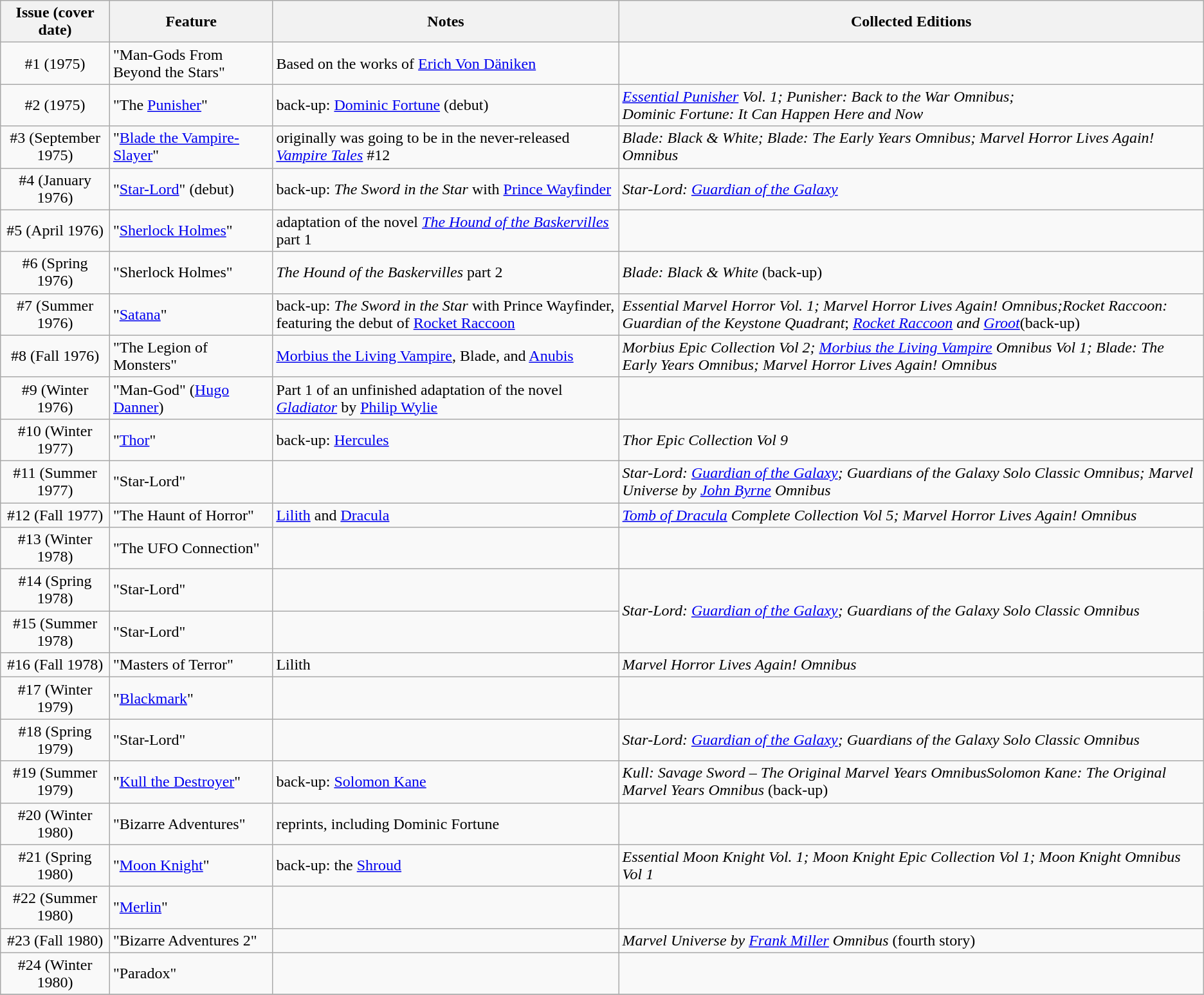<table class="sortable wikitable">
<tr>
<th>Issue (cover date)</th>
<th>Feature</th>
<th>Notes</th>
<th>Collected Editions</th>
</tr>
<tr>
<td align="center">#1 (1975)</td>
<td>"Man-Gods From Beyond the Stars"</td>
<td>Based on the works of <a href='#'>Erich Von Däniken</a></td>
<td></td>
</tr>
<tr>
<td align="center">#2 (1975)</td>
<td>"The <a href='#'>Punisher</a>"</td>
<td>back-up: <a href='#'>Dominic Fortune</a> (debut)</td>
<td><em><a href='#'>Essential Punisher</a> Vol. 1; Punisher: Back to the War Omnibus;</em><br><em>Dominic Fortune: It Can Happen Here and Now</em></td>
</tr>
<tr>
<td align="center">#3 (September 1975)</td>
<td>"<a href='#'>Blade the Vampire-Slayer</a>"</td>
<td>originally was going to be in the never-released <em><a href='#'>Vampire Tales</a></em> #12</td>
<td><em>Blade: Black & White; Blade: The Early Years Omnibus; Marvel Horror Lives Again! Omnibus</em></td>
</tr>
<tr>
<td align="center">#4 (January 1976)</td>
<td>"<a href='#'>Star-Lord</a>" (debut)</td>
<td>back-up: <em>The Sword in the Star</em> with <a href='#'>Prince Wayfinder</a></td>
<td><em>Star-Lord: <a href='#'>Guardian of the Galaxy</a></em></td>
</tr>
<tr>
<td align="center">#5 (April 1976)</td>
<td>"<a href='#'>Sherlock Holmes</a>"</td>
<td>adaptation of the novel <em><a href='#'>The Hound of the Baskervilles</a></em> part 1</td>
<td></td>
</tr>
<tr>
<td align="center">#6 (Spring 1976)</td>
<td>"Sherlock Holmes"</td>
<td><em>The Hound of the Baskervilles</em> part 2</td>
<td><em>Blade: Black & White</em> (back-up)</td>
</tr>
<tr>
<td align="center">#7 (Summer 1976)</td>
<td>"<a href='#'>Satana</a>"</td>
<td>back-up: <em>The Sword in the Star</em> with Prince Wayfinder, featuring the debut of <a href='#'>Rocket Raccoon</a></td>
<td><em>Essential Marvel Horror Vol. 1; Marvel Horror Lives Again! Omnibus;Rocket Raccoon: Guardian of the Keystone Quadrant</em>; <em><a href='#'>Rocket Raccoon</a> and <a href='#'>Groot</a></em>(back-up)</td>
</tr>
<tr>
<td align="center">#8 (Fall 1976)</td>
<td>"The Legion of Monsters"</td>
<td><a href='#'>Morbius the Living Vampire</a>, Blade, and <a href='#'>Anubis</a></td>
<td><em>Morbius Epic Collection Vol 2; <a href='#'>Morbius the Living Vampire</a> Omnibus Vol 1; Blade: The Early Years Omnibus; Marvel Horror Lives Again! Omnibus</em></td>
</tr>
<tr>
<td align="center">#9 (Winter 1976)</td>
<td>"Man-God" (<a href='#'>Hugo Danner</a>)</td>
<td>Part 1 of an unfinished adaptation of the novel <em><a href='#'>Gladiator</a></em> by <a href='#'>Philip Wylie</a></td>
<td></td>
</tr>
<tr>
<td align="center">#10 (Winter 1977)</td>
<td>"<a href='#'>Thor</a>"</td>
<td>back-up: <a href='#'>Hercules</a></td>
<td><em>Thor Epic Collection Vol 9</em></td>
</tr>
<tr>
<td align="center">#11 (Summer 1977)</td>
<td>"Star-Lord"</td>
<td></td>
<td><em>Star-Lord: <a href='#'>Guardian of the Galaxy</a>; Guardians of the Galaxy Solo Classic Omnibus; Marvel Universe by <a href='#'>John Byrne</a> Omnibus</em></td>
</tr>
<tr>
<td align="center">#12 (Fall 1977)</td>
<td>"The Haunt of Horror"</td>
<td><a href='#'>Lilith</a> and <a href='#'>Dracula</a></td>
<td><em><a href='#'>Tomb of Dracula</a> Complete Collection Vol 5; Marvel Horror Lives Again! Omnibus</em></td>
</tr>
<tr>
<td align="center">#13 (Winter 1978)</td>
<td>"The UFO Connection"</td>
<td></td>
<td></td>
</tr>
<tr>
<td align="center">#14 (Spring 1978)</td>
<td>"Star-Lord"</td>
<td></td>
<td rowspan="2"><em>Star-Lord: <a href='#'>Guardian of the Galaxy</a>; Guardians of the Galaxy Solo Classic Omnibus</em></td>
</tr>
<tr>
<td align="center">#15 (Summer 1978)</td>
<td>"Star-Lord"</td>
<td></td>
</tr>
<tr>
<td align="center">#16 (Fall 1978)</td>
<td>"Masters of Terror"</td>
<td>Lilith</td>
<td><em>Marvel Horror Lives Again! Omnibus</em></td>
</tr>
<tr>
<td align="center">#17 (Winter 1979)</td>
<td>"<a href='#'>Blackmark</a>"</td>
<td></td>
<td></td>
</tr>
<tr>
<td align="center">#18 (Spring 1979)</td>
<td>"Star-Lord"</td>
<td></td>
<td><em>Star-Lord: <a href='#'>Guardian of the Galaxy</a>; Guardians of the Galaxy Solo Classic Omnibus</em></td>
</tr>
<tr>
<td align="center">#19 (Summer 1979)</td>
<td>"<a href='#'>Kull the Destroyer</a>"</td>
<td>back-up: <a href='#'>Solomon Kane</a></td>
<td><em>Kull: Savage Sword – The Original Marvel Years OmnibusSolomon Kane: The Original Marvel Years Omnibus</em> (back-up)</td>
</tr>
<tr>
<td align="center">#20 (Winter 1980)</td>
<td>"Bizarre Adventures"</td>
<td>reprints, including Dominic Fortune</td>
<td></td>
</tr>
<tr>
<td align="center">#21 (Spring 1980)</td>
<td>"<a href='#'>Moon Knight</a>"</td>
<td>back-up: the <a href='#'>Shroud</a></td>
<td><em>Essential Moon Knight Vol. 1; Moon Knight Epic Collection Vol 1; Moon Knight Omnibus Vol 1</em></td>
</tr>
<tr>
<td align="center">#22 (Summer 1980)</td>
<td>"<a href='#'>Merlin</a>"</td>
<td></td>
<td></td>
</tr>
<tr>
<td align="center">#23 (Fall 1980)</td>
<td>"Bizarre Adventures 2"</td>
<td></td>
<td><em>Marvel Universe by <a href='#'>Frank Miller</a> Omnibus</em> (fourth story)</td>
</tr>
<tr>
<td align="center">#24 (Winter 1980)</td>
<td>"Paradox"</td>
<td></td>
<td></td>
</tr>
<tr>
</tr>
</table>
